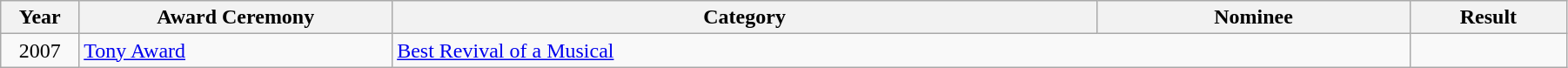<table class="wikitable" style="width:95%;">
<tr>
<th style="width:5%;">Year</th>
<th style="width:20%;">Award Ceremony</th>
<th style="width:45%;">Category</th>
<th style="width:20%;">Nominee</th>
<th style="width:10%;">Result</th>
</tr>
<tr>
<td style="text-align:center;">2007</td>
<td><a href='#'>Tony Award</a></td>
<td colspan="2"><a href='#'>Best Revival of a Musical</a></td>
<td></td>
</tr>
</table>
